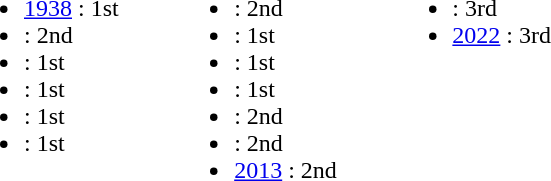<table border="0" cellpadding="2">
<tr valign="top">
<td><br><ul><li><a href='#'>1938</a> :  1st</li><li> :  2nd</li><li> :  1st</li><li> :  1st</li><li> :  1st</li><li> :  1st</li></ul></td>
<td width="25"> </td>
<td valign="top"><br><ul><li> :  2nd</li><li> :  1st</li><li> :  1st</li><li> :  1st</li><li> :  2nd</li><li> :  2nd</li><li><a href='#'>2013</a> :  2nd</li></ul></td>
<td width="25"> </td>
<td valign="top"><br><ul><li> :  3rd</li><li><a href='#'>2022</a> :  3rd</li></ul></td>
</tr>
</table>
